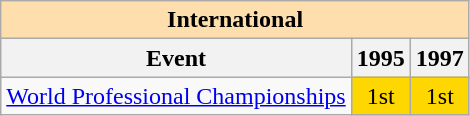<table class="wikitable" style="text-align:center">
<tr>
<th style="background-color: #ffdead; " colspan=3 align=center>International</th>
</tr>
<tr>
<th>Event</th>
<th>1995</th>
<th>1997</th>
</tr>
<tr>
<td align=left><a href='#'>World Professional Championships</a></td>
<td bgcolor=gold>1st</td>
<td bgcolor=gold>1st</td>
</tr>
</table>
